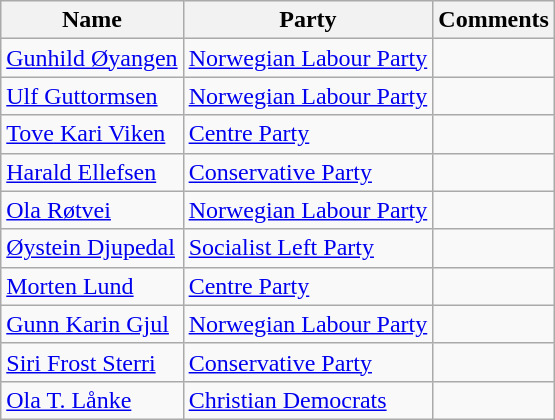<table class="wikitable">
<tr>
<th>Name</th>
<th>Party</th>
<th>Comments</th>
</tr>
<tr>
<td><a href='#'>Gunhild Øyangen</a></td>
<td><a href='#'>Norwegian Labour Party</a></td>
<td></td>
</tr>
<tr>
<td><a href='#'>Ulf Guttormsen</a></td>
<td><a href='#'>Norwegian Labour Party</a></td>
<td></td>
</tr>
<tr>
<td><a href='#'>Tove Kari Viken</a></td>
<td><a href='#'>Centre Party</a></td>
<td></td>
</tr>
<tr>
<td><a href='#'>Harald Ellefsen</a></td>
<td><a href='#'>Conservative Party</a></td>
<td></td>
</tr>
<tr>
<td><a href='#'>Ola Røtvei</a></td>
<td><a href='#'>Norwegian Labour Party</a></td>
<td></td>
</tr>
<tr>
<td><a href='#'>Øystein Djupedal</a></td>
<td><a href='#'>Socialist Left Party</a></td>
<td></td>
</tr>
<tr>
<td><a href='#'>Morten Lund</a></td>
<td><a href='#'>Centre Party</a></td>
<td></td>
</tr>
<tr>
<td><a href='#'>Gunn Karin Gjul</a></td>
<td><a href='#'>Norwegian Labour Party</a></td>
<td></td>
</tr>
<tr>
<td><a href='#'>Siri Frost Sterri</a></td>
<td><a href='#'>Conservative Party</a></td>
<td></td>
</tr>
<tr>
<td><a href='#'>Ola T. Lånke</a></td>
<td><a href='#'>Christian Democrats</a></td>
<td></td>
</tr>
</table>
